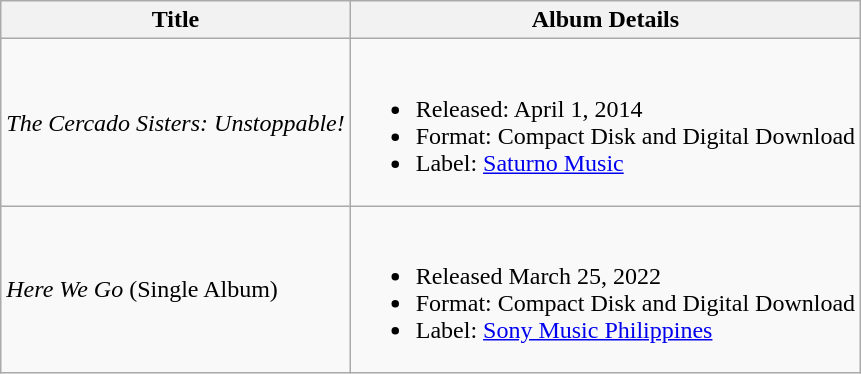<table class="wikitable">
<tr>
<th>Title</th>
<th>Album Details</th>
</tr>
<tr>
<td><em>The Cercado Sisters: Unstoppable!</em></td>
<td><br><ul><li>Released: April 1, 2014</li><li>Format: Compact Disk and Digital Download</li><li>Label: <a href='#'>Saturno Music</a></li></ul></td>
</tr>
<tr>
<td><em>Here We Go</em> (Single Album)</td>
<td><br><ul><li>Released March 25, 2022</li><li>Format: Compact Disk and Digital Download</li><li>Label: <a href='#'>Sony Music Philippines</a></li></ul></td>
</tr>
</table>
